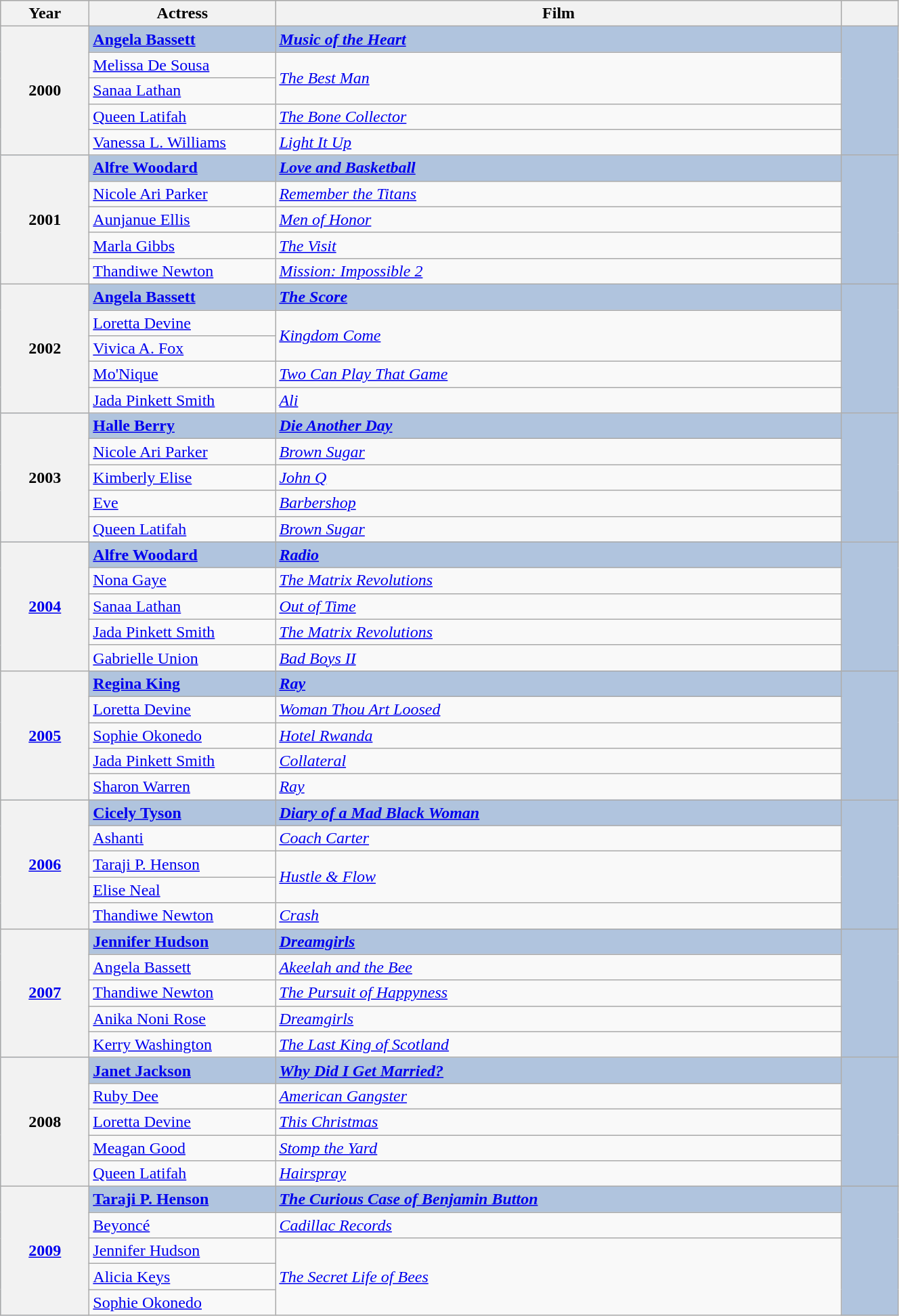<table class="wikitable" style="width:70%;">
<tr style="background:#bebebe;">
<th scope="col" style="width:5em;">Year</th>
<th scope="col" style="width:11em;">Actress</th>
<th scope="col">Film</th>
<th scope="col" style="width:3em;"></th>
</tr>
<tr style="background:#B0C4DE; font-weight:bold;">
<th scope="row" rowspan="5">2000</th>
<td><a href='#'>Angela Bassett</a></td>
<td><em><a href='#'>Music of the Heart</a></em></td>
<td rowspan="5" style="text-align:center;"></td>
</tr>
<tr>
<td><a href='#'>Melissa De Sousa</a></td>
<td rowspan="2"><em><a href='#'>The Best Man</a></em></td>
</tr>
<tr>
<td><a href='#'>Sanaa Lathan</a></td>
</tr>
<tr>
<td><a href='#'>Queen Latifah</a></td>
<td><em><a href='#'>The Bone Collector</a></em></td>
</tr>
<tr>
<td><a href='#'>Vanessa L. Williams</a></td>
<td><em><a href='#'>Light It Up</a></em></td>
</tr>
<tr style="background:#B0C4DE; font-weight:bold;">
<th scope="row" rowspan="5">2001</th>
<td><a href='#'>Alfre Woodard</a></td>
<td><em><a href='#'>Love and Basketball</a></em></td>
<td rowspan="5" style="text-align:center;"></td>
</tr>
<tr>
<td><a href='#'>Nicole Ari Parker</a></td>
<td><em><a href='#'>Remember the Titans</a></em></td>
</tr>
<tr>
<td><a href='#'>Aunjanue Ellis</a></td>
<td><em><a href='#'>Men of Honor</a></em></td>
</tr>
<tr>
<td><a href='#'>Marla Gibbs</a></td>
<td><em><a href='#'>The Visit</a></em></td>
</tr>
<tr>
<td><a href='#'>Thandiwe Newton</a></td>
<td><em><a href='#'>Mission: Impossible 2</a></em></td>
</tr>
<tr style="background:#B0C4DE; font-weight:bold;">
<th scope="row" rowspan="5">2002</th>
<td><a href='#'>Angela Bassett</a></td>
<td><em><a href='#'>The Score</a></em></td>
<td rowspan="5" style="text-align:center;"></td>
</tr>
<tr>
<td><a href='#'>Loretta Devine</a></td>
<td rowspan="2"><em><a href='#'>Kingdom Come</a></em></td>
</tr>
<tr>
<td><a href='#'>Vivica A. Fox</a></td>
</tr>
<tr>
<td><a href='#'>Mo'Nique</a></td>
<td><em><a href='#'>Two Can Play That Game</a></em></td>
</tr>
<tr>
<td><a href='#'>Jada Pinkett Smith</a></td>
<td><em><a href='#'>Ali</a></em></td>
</tr>
<tr style="background:#B0C4DE; font-weight:bold;">
<th scope="row" rowspan="5">2003</th>
<td><a href='#'>Halle Berry</a></td>
<td><em><a href='#'>Die Another Day</a></em></td>
<td rowspan="5" style="text-align:center;"></td>
</tr>
<tr>
<td><a href='#'>Nicole Ari Parker</a></td>
<td><em><a href='#'>Brown Sugar</a></em></td>
</tr>
<tr>
<td><a href='#'>Kimberly Elise</a></td>
<td><em><a href='#'>John Q</a></em></td>
</tr>
<tr>
<td><a href='#'>Eve</a></td>
<td><em><a href='#'>Barbershop</a></em></td>
</tr>
<tr>
<td><a href='#'>Queen Latifah</a></td>
<td><em><a href='#'>Brown Sugar</a></em></td>
</tr>
<tr style="background:#B0C4DE; font-weight:bold;">
<th scope="row" rowspan="5"><a href='#'>2004</a></th>
<td><a href='#'>Alfre Woodard</a></td>
<td><em><a href='#'>Radio</a></em></td>
<td rowspan="5" style="text-align:center;"></td>
</tr>
<tr>
<td><a href='#'>Nona Gaye</a></td>
<td><em><a href='#'>The Matrix Revolutions</a></em></td>
</tr>
<tr>
<td><a href='#'>Sanaa Lathan</a></td>
<td><em><a href='#'>Out of Time</a></em></td>
</tr>
<tr>
<td><a href='#'>Jada Pinkett Smith</a></td>
<td><em><a href='#'>The Matrix Revolutions</a></em></td>
</tr>
<tr>
<td><a href='#'>Gabrielle Union</a></td>
<td><em><a href='#'>Bad Boys II</a></em></td>
</tr>
<tr style="background:#B0C4DE; font-weight:bold;">
<th scope="row" rowspan="5"><a href='#'>2005</a></th>
<td><a href='#'>Regina King</a></td>
<td><em><a href='#'>Ray</a></em></td>
<td rowspan="5" style="text-align:center;"></td>
</tr>
<tr>
<td><a href='#'>Loretta Devine</a></td>
<td><em><a href='#'>Woman Thou Art Loosed</a></em></td>
</tr>
<tr>
<td><a href='#'>Sophie Okonedo</a></td>
<td><em><a href='#'>Hotel Rwanda</a></em></td>
</tr>
<tr>
<td><a href='#'>Jada Pinkett Smith</a></td>
<td><em><a href='#'>Collateral</a></em></td>
</tr>
<tr>
<td><a href='#'>Sharon Warren</a></td>
<td><em><a href='#'>Ray</a></em></td>
</tr>
<tr style="background:#B0C4DE; font-weight:bold;">
<th scope="row" rowspan="5"><a href='#'>2006</a></th>
<td><a href='#'>Cicely Tyson</a></td>
<td><em><a href='#'>Diary of a Mad Black Woman</a></em></td>
<td rowspan="5" style="text-align:center;"></td>
</tr>
<tr>
<td><a href='#'>Ashanti</a></td>
<td><em><a href='#'>Coach Carter</a></em></td>
</tr>
<tr>
<td><a href='#'>Taraji P. Henson</a></td>
<td rowspan="2"><em><a href='#'>Hustle & Flow</a></em></td>
</tr>
<tr>
<td><a href='#'>Elise Neal</a></td>
</tr>
<tr>
<td><a href='#'>Thandiwe Newton</a></td>
<td><em><a href='#'>Crash</a></em></td>
</tr>
<tr style="background:#B0C4DE; font-weight:bold;">
<th scope="row" rowspan="5"><a href='#'>2007</a></th>
<td><a href='#'>Jennifer Hudson</a></td>
<td><em><a href='#'>Dreamgirls</a></em></td>
<td rowspan="5" style="text-align:center;"></td>
</tr>
<tr>
<td><a href='#'>Angela Bassett</a></td>
<td><em><a href='#'>Akeelah and the Bee</a></em></td>
</tr>
<tr>
<td><a href='#'>Thandiwe Newton</a></td>
<td><em><a href='#'>The Pursuit of Happyness</a></em></td>
</tr>
<tr>
<td><a href='#'>Anika Noni Rose</a></td>
<td><em><a href='#'>Dreamgirls</a></em></td>
</tr>
<tr>
<td><a href='#'>Kerry Washington</a></td>
<td><em><a href='#'>The Last King of Scotland</a></em></td>
</tr>
<tr style="background:#B0C4DE; font-weight:bold;">
<th scope="row" rowspan="5">2008</th>
<td><a href='#'>Janet Jackson</a></td>
<td><em><a href='#'>Why Did I Get Married?</a></em></td>
<td rowspan="5" style="text-align:center;"></td>
</tr>
<tr>
<td><a href='#'>Ruby Dee</a></td>
<td><em><a href='#'>American Gangster</a></em></td>
</tr>
<tr>
<td><a href='#'>Loretta Devine</a></td>
<td><em><a href='#'>This Christmas</a></em></td>
</tr>
<tr>
<td><a href='#'>Meagan Good</a></td>
<td><em><a href='#'>Stomp the Yard</a></em></td>
</tr>
<tr>
<td><a href='#'>Queen Latifah</a></td>
<td><em><a href='#'>Hairspray</a></em></td>
</tr>
<tr style="background:#B0C4DE; font-weight:bold;">
<th scope="row" rowspan="5"><a href='#'>2009</a></th>
<td><a href='#'>Taraji P. Henson</a></td>
<td><em><a href='#'>The Curious Case of Benjamin Button</a></em></td>
<td rowspan="5" style="text-align:center;"></td>
</tr>
<tr>
<td><a href='#'>Beyoncé</a></td>
<td><em><a href='#'>Cadillac Records</a></em></td>
</tr>
<tr>
<td><a href='#'>Jennifer Hudson</a></td>
<td rowspan="3"><em><a href='#'>The Secret Life of Bees</a></em></td>
</tr>
<tr>
<td><a href='#'>Alicia Keys</a></td>
</tr>
<tr>
<td><a href='#'>Sophie Okonedo</a></td>
</tr>
</table>
